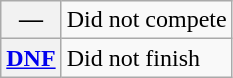<table class="wikitable">
<tr>
<th scope="row">—</th>
<td>Did not compete</td>
</tr>
<tr>
<th scope="row"><a href='#'>DNF</a></th>
<td>Did not finish</td>
</tr>
</table>
